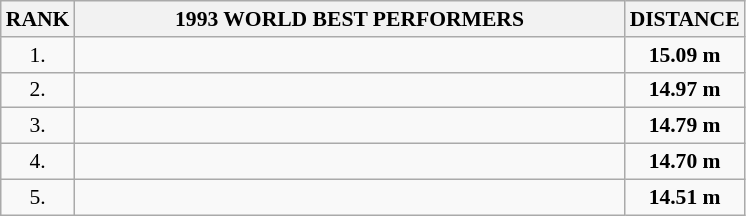<table class="wikitable" style="border-collapse: collapse; font-size: 90%;">
<tr>
<th>RANK</th>
<th align="center" style="width: 25em">1993 WORLD BEST PERFORMERS</th>
<th align="center" style="width: 5em">DISTANCE</th>
</tr>
<tr>
<td align="center">1.</td>
<td></td>
<td align="center"><strong>15.09 m</strong></td>
</tr>
<tr>
<td align="center">2.</td>
<td></td>
<td align="center"><strong>14.97 m</strong></td>
</tr>
<tr>
<td align="center">3.</td>
<td></td>
<td align="center"><strong>14.79 m</strong></td>
</tr>
<tr>
<td align="center">4.</td>
<td></td>
<td align="center"><strong>14.70 m</strong></td>
</tr>
<tr>
<td align="center">5.</td>
<td></td>
<td align="center"><strong>14.51 m</strong></td>
</tr>
</table>
